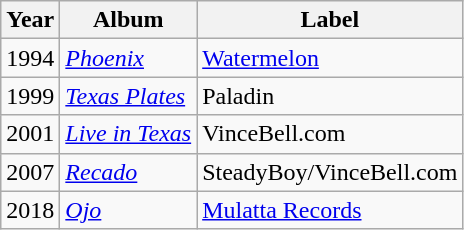<table class="wikitable">
<tr>
<th>Year</th>
<th>Album</th>
<th>Label</th>
</tr>
<tr>
<td>1994</td>
<td><em><a href='#'>Phoenix</a></em></td>
<td><a href='#'>Watermelon</a></td>
</tr>
<tr>
<td>1999</td>
<td><em><a href='#'>Texas Plates</a></em></td>
<td>Paladin</td>
</tr>
<tr>
<td>2001</td>
<td><em><a href='#'>Live in Texas</a></em></td>
<td>VinceBell.com</td>
</tr>
<tr>
<td>2007</td>
<td><em><a href='#'>Recado</a></em></td>
<td>SteadyBoy/VinceBell.com</td>
</tr>
<tr>
<td>2018</td>
<td><em><a href='#'>Ojo</a></em></td>
<td><a href='#'>Mulatta Records</a></td>
</tr>
</table>
